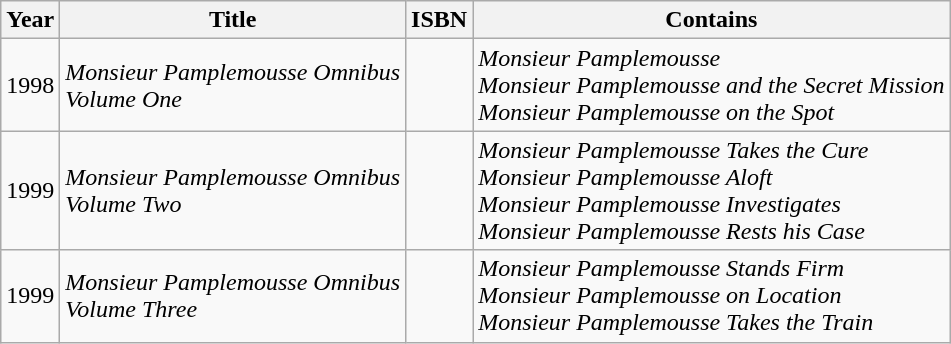<table class="wikitable plainrowheaders" style="text-align: left; margin-right: 0;">
<tr>
<th scope="col">Year</th>
<th scope="col">Title</th>
<th scope="col">ISBN</th>
<th scope="col">Contains</th>
</tr>
<tr>
<td>1998</td>
<td><em>Monsieur Pamplemousse Omnibus<br>Volume One</em></td>
<td></td>
<td><em>Monsieur Pamplemousse</em><br><em>Monsieur Pamplemousse and the Secret Mission</em><br><em>Monsieur Pamplemousse on the Spot</em></td>
</tr>
<tr>
<td>1999</td>
<td><em>Monsieur Pamplemousse Omnibus<br>Volume Two</em></td>
<td></td>
<td><em>Monsieur Pamplemousse Takes the Cure</em><br><em>Monsieur Pamplemousse Aloft</em><br><em>Monsieur Pamplemousse Investigates</em><br><em>Monsieur Pamplemousse Rests his Case</em></td>
</tr>
<tr>
<td>1999</td>
<td><em>Monsieur Pamplemousse Omnibus<br>Volume Three</em></td>
<td></td>
<td><em>Monsieur Pamplemousse Stands Firm</em><br><em>Monsieur Pamplemousse on Location</em><br><em>Monsieur Pamplemousse Takes the Train</em></td>
</tr>
</table>
